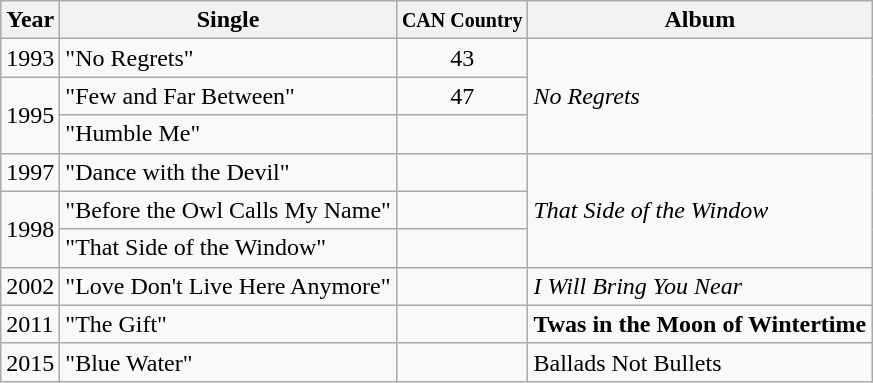<table class="wikitable">
<tr>
<th>Year</th>
<th>Single</th>
<th><small>CAN Country</small></th>
<th>Album</th>
</tr>
<tr>
<td>1993</td>
<td>"No Regrets"</td>
<td align="center">43</td>
<td rowspan="3"><em>No Regrets</em></td>
</tr>
<tr>
<td rowspan="2">1995</td>
<td>"Few and Far Between"</td>
<td align="center">47</td>
</tr>
<tr>
<td>"Humble Me"</td>
<td></td>
</tr>
<tr>
<td>1997</td>
<td>"Dance with the Devil"</td>
<td></td>
<td rowspan="3"><em>That Side of the Window</em></td>
</tr>
<tr>
<td rowspan="2">1998</td>
<td>"Before the Owl Calls My Name"</td>
<td></td>
</tr>
<tr>
<td>"That Side of the Window"</td>
<td></td>
</tr>
<tr>
<td>2002</td>
<td>"Love Don't Live Here Anymore"</td>
<td></td>
<td><em>I Will Bring You Near</em></td>
</tr>
<tr>
<td>2011</td>
<td>"The Gift"</td>
<td></td>
<td><strong>Twas in the Moon of Wintertime<em></td>
</tr>
<tr>
<td>2015</td>
<td>"Blue Water"</td>
<td></td>
<td></em>Ballads Not Bullets<em></td>
</tr>
</table>
